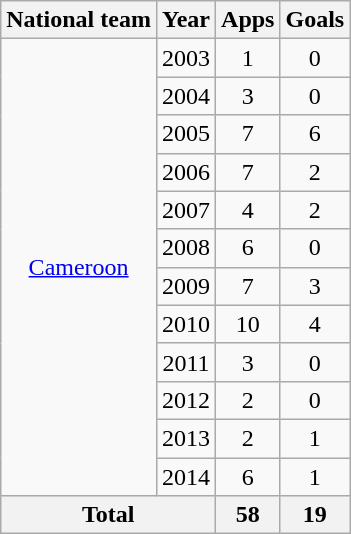<table class="wikitable" style="text-align:center">
<tr>
<th>National team</th>
<th>Year</th>
<th>Apps</th>
<th>Goals</th>
</tr>
<tr>
<td rowspan="12"><a href='#'>Cameroon</a></td>
<td>2003</td>
<td>1</td>
<td>0</td>
</tr>
<tr>
<td>2004</td>
<td>3</td>
<td>0</td>
</tr>
<tr>
<td>2005</td>
<td>7</td>
<td>6</td>
</tr>
<tr>
<td>2006</td>
<td>7</td>
<td>2</td>
</tr>
<tr>
<td>2007</td>
<td>4</td>
<td>2</td>
</tr>
<tr>
<td>2008</td>
<td>6</td>
<td>0</td>
</tr>
<tr>
<td>2009</td>
<td>7</td>
<td>3</td>
</tr>
<tr>
<td>2010</td>
<td>10</td>
<td>4</td>
</tr>
<tr>
<td>2011</td>
<td>3</td>
<td>0</td>
</tr>
<tr>
<td>2012</td>
<td>2</td>
<td>0</td>
</tr>
<tr>
<td>2013</td>
<td>2</td>
<td>1</td>
</tr>
<tr>
<td>2014</td>
<td>6</td>
<td>1</td>
</tr>
<tr>
<th colspan="2">Total</th>
<th>58</th>
<th>19</th>
</tr>
</table>
